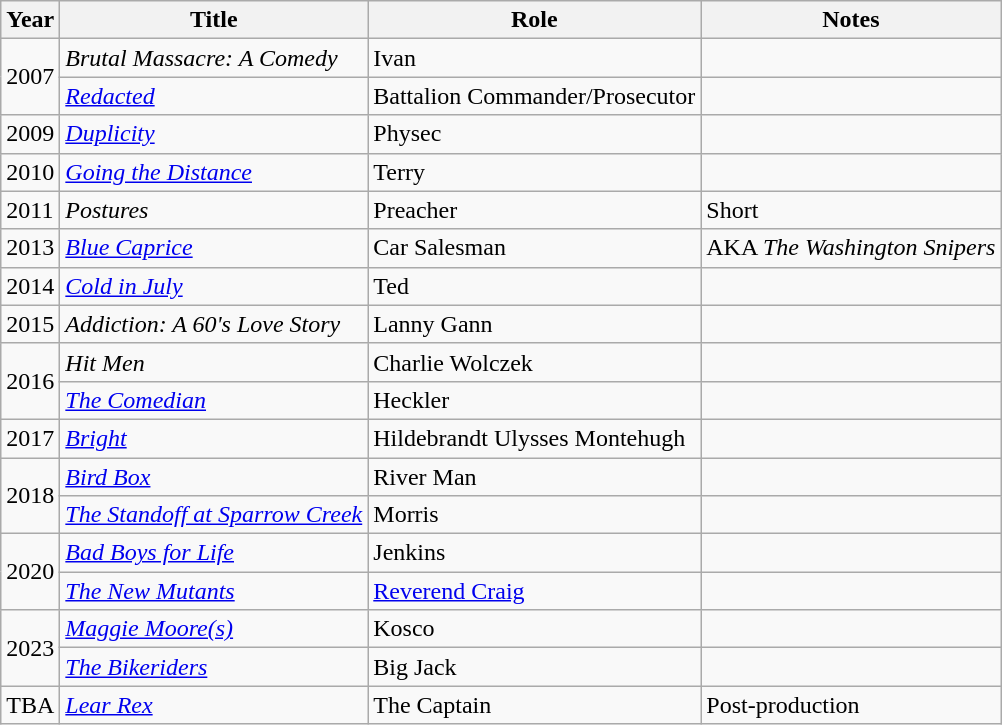<table class="wikitable sortable">
<tr>
<th>Year</th>
<th>Title</th>
<th>Role</th>
<th class="unsortable">Notes</th>
</tr>
<tr>
<td rowspan="2">2007</td>
<td><em>Brutal Massacre: A Comedy</em></td>
<td>Ivan</td>
<td></td>
</tr>
<tr>
<td><em><a href='#'>Redacted</a></em></td>
<td>Battalion Commander/Prosecutor</td>
<td></td>
</tr>
<tr>
<td>2009</td>
<td><em><a href='#'>Duplicity</a></em></td>
<td>Physec</td>
<td></td>
</tr>
<tr>
<td>2010</td>
<td><em><a href='#'>Going the Distance</a></em></td>
<td>Terry</td>
<td></td>
</tr>
<tr>
<td>2011</td>
<td><em>Postures</em></td>
<td>Preacher</td>
<td>Short</td>
</tr>
<tr>
<td>2013</td>
<td><em><a href='#'>Blue Caprice</a></em></td>
<td>Car Salesman</td>
<td>AKA <em>The Washington Snipers</em></td>
</tr>
<tr>
<td>2014</td>
<td><em><a href='#'>Cold in July</a></em></td>
<td>Ted</td>
<td></td>
</tr>
<tr>
<td>2015</td>
<td><em>Addiction: A 60's Love Story</em></td>
<td>Lanny Gann</td>
<td></td>
</tr>
<tr>
<td rowspan="2">2016</td>
<td><em>Hit Men</em></td>
<td>Charlie Wolczek</td>
<td></td>
</tr>
<tr>
<td><em><a href='#'>The Comedian</a></em></td>
<td>Heckler</td>
<td></td>
</tr>
<tr>
<td>2017</td>
<td><em><a href='#'>Bright</a></em></td>
<td>Hildebrandt Ulysses Montehugh</td>
<td></td>
</tr>
<tr>
<td rowspan="2">2018</td>
<td><em><a href='#'>Bird Box</a></em></td>
<td>River Man</td>
<td></td>
</tr>
<tr>
<td><em><a href='#'>The Standoff at Sparrow Creek</a></em></td>
<td>Morris</td>
<td></td>
</tr>
<tr>
<td rowspan="2">2020</td>
<td><em><a href='#'>Bad Boys for Life</a></em></td>
<td>Jenkins</td>
<td></td>
</tr>
<tr>
<td><em><a href='#'>The New Mutants</a></em></td>
<td><a href='#'>Reverend Craig</a></td>
<td></td>
</tr>
<tr>
<td rowspan="2">2023</td>
<td><em><a href='#'>Maggie Moore(s)</a></em></td>
<td>Kosco</td>
<td></td>
</tr>
<tr>
<td><em><a href='#'>The Bikeriders</a></em></td>
<td>Big Jack</td>
<td></td>
</tr>
<tr>
<td>TBA</td>
<td><em><a href='#'>Lear Rex</a></em></td>
<td>The Captain</td>
<td>Post-production</td>
</tr>
</table>
